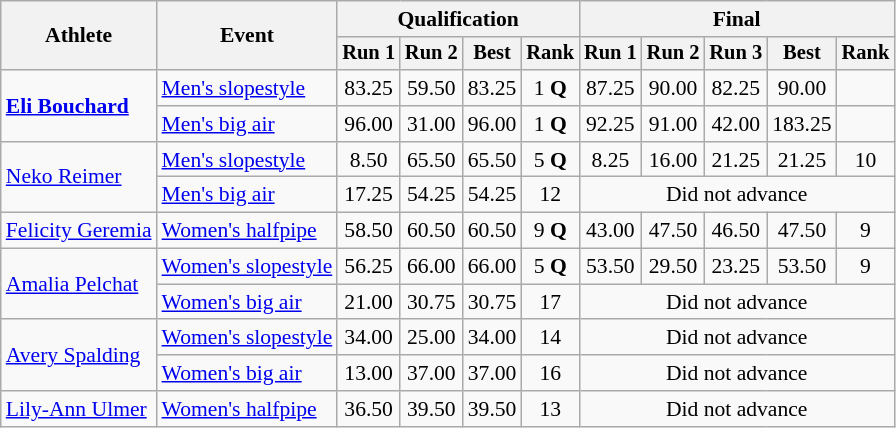<table class="wikitable" style="font-size:90%">
<tr>
<th rowspan=2>Athlete</th>
<th rowspan=2>Event</th>
<th colspan=4>Qualification</th>
<th colspan=5>Final</th>
</tr>
<tr style="font-size:95%">
<th>Run 1</th>
<th>Run 2</th>
<th>Best</th>
<th>Rank</th>
<th>Run 1</th>
<th>Run 2</th>
<th>Run 3</th>
<th>Best</th>
<th>Rank</th>
</tr>
<tr align=center>
<td align=left rowspan=2><strong><a href='#'>Eli Bouchard</a></strong></td>
<td align=left><a href='#'>Men's slopestyle</a></td>
<td>83.25</td>
<td>59.50</td>
<td>83.25</td>
<td>1 <strong>Q</strong></td>
<td>87.25</td>
<td>90.00</td>
<td>82.25</td>
<td>90.00</td>
<td></td>
</tr>
<tr align=center>
<td align=left><a href='#'>Men's big air</a></td>
<td>96.00</td>
<td>31.00</td>
<td>96.00</td>
<td>1 <strong>Q</strong></td>
<td>92.25</td>
<td>91.00</td>
<td>42.00</td>
<td>183.25</td>
<td></td>
</tr>
<tr align=center>
<td align=left rowspan=2><a href='#'>Neko Reimer</a></td>
<td align=left><a href='#'>Men's slopestyle</a></td>
<td>8.50</td>
<td>65.50</td>
<td>65.50</td>
<td>5 <strong>Q</strong></td>
<td>8.25</td>
<td>16.00</td>
<td>21.25</td>
<td>21.25</td>
<td>10</td>
</tr>
<tr align=center>
<td align=left><a href='#'>Men's big air</a></td>
<td>17.25</td>
<td>54.25</td>
<td>54.25</td>
<td>12</td>
<td colspan=5>Did not advance</td>
</tr>
<tr align=center>
<td align=left><a href='#'>Felicity Geremia</a></td>
<td align=left><a href='#'>Women's halfpipe</a></td>
<td>58.50</td>
<td>60.50</td>
<td>60.50</td>
<td>9 <strong>Q</strong></td>
<td>43.00</td>
<td>47.50</td>
<td>46.50</td>
<td>47.50</td>
<td>9</td>
</tr>
<tr align=center>
<td align=left rowspan=2><a href='#'>Amalia Pelchat</a></td>
<td align=left><a href='#'>Women's slopestyle</a></td>
<td>56.25</td>
<td>66.00</td>
<td>66.00</td>
<td>5 <strong>Q</strong></td>
<td>53.50</td>
<td>29.50</td>
<td>23.25</td>
<td>53.50</td>
<td>9</td>
</tr>
<tr align=center>
<td align=left><a href='#'>Women's big air</a></td>
<td>21.00</td>
<td>30.75</td>
<td>30.75</td>
<td>17</td>
<td colspan=5>Did not advance</td>
</tr>
<tr align=center>
<td align=left rowspan=2><a href='#'>Avery Spalding</a></td>
<td align=left><a href='#'>Women's slopestyle</a></td>
<td>34.00</td>
<td>25.00</td>
<td>34.00</td>
<td>14</td>
<td colspan=5>Did not advance</td>
</tr>
<tr align=center>
<td align=left><a href='#'>Women's big air</a></td>
<td>13.00</td>
<td>37.00</td>
<td>37.00</td>
<td>16</td>
<td colspan=5>Did not advance</td>
</tr>
<tr align=center>
<td align=left><a href='#'>Lily-Ann Ulmer</a></td>
<td align=left><a href='#'>Women's halfpipe</a></td>
<td>36.50</td>
<td>39.50</td>
<td>39.50</td>
<td>13</td>
<td colspan=5>Did not advance</td>
</tr>
</table>
